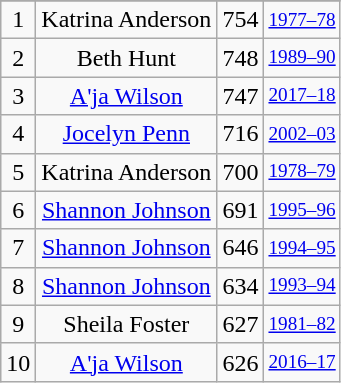<table class="wikitable sortable" style="text-align: center">
<tr>
</tr>
<tr>
<td>1</td>
<td>Katrina Anderson</td>
<td>754</td>
<td style="font-size:80%;"><a href='#'>1977–78</a></td>
</tr>
<tr>
<td>2</td>
<td>Beth Hunt</td>
<td>748</td>
<td style="font-size:80%;"><a href='#'>1989–90</a></td>
</tr>
<tr>
<td>3</td>
<td><a href='#'>A'ja Wilson</a></td>
<td>747</td>
<td style="font-size:80%;"><a href='#'>2017–18</a></td>
</tr>
<tr>
<td>4</td>
<td><a href='#'>Jocelyn Penn</a></td>
<td>716</td>
<td style="font-size:80%;"><a href='#'>2002–03</a></td>
</tr>
<tr>
<td>5</td>
<td>Katrina Anderson</td>
<td>700</td>
<td style="font-size:80%;"><a href='#'>1978–79</a></td>
</tr>
<tr>
<td>6</td>
<td><a href='#'>Shannon Johnson</a></td>
<td>691</td>
<td style="font-size:80%;"><a href='#'>1995–96</a></td>
</tr>
<tr>
<td>7</td>
<td><a href='#'>Shannon Johnson</a></td>
<td>646</td>
<td style="font-size:80%;"><a href='#'>1994–95</a></td>
</tr>
<tr>
<td>8</td>
<td><a href='#'>Shannon Johnson</a></td>
<td>634</td>
<td style="font-size:80%;"><a href='#'>1993–94</a></td>
</tr>
<tr>
<td>9</td>
<td>Sheila Foster</td>
<td>627</td>
<td style="font-size:80%;"><a href='#'>1981–82</a></td>
</tr>
<tr>
<td>10</td>
<td><a href='#'>A'ja Wilson</a></td>
<td>626</td>
<td style="font-size:80%;"><a href='#'>2016–17</a></td>
</tr>
</table>
